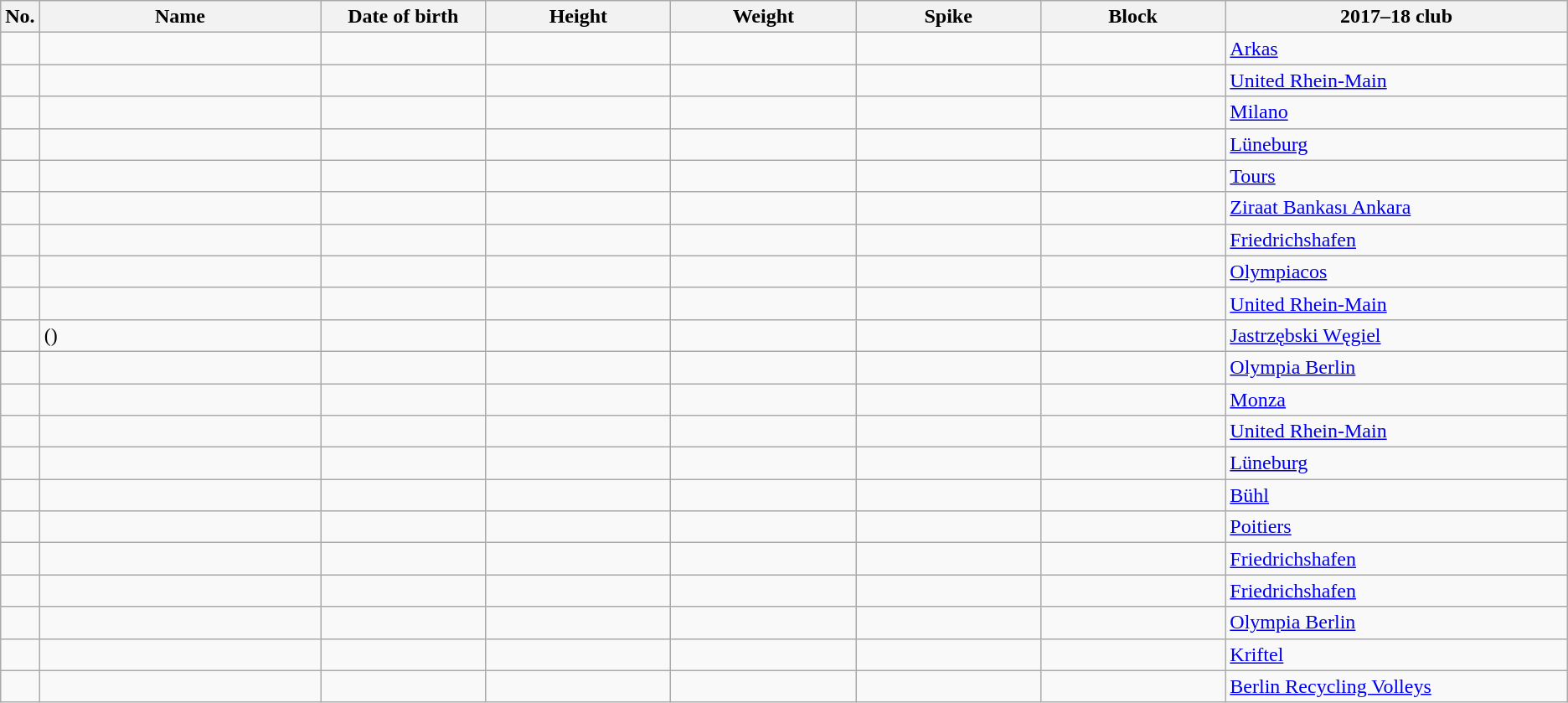<table class="wikitable sortable" style="font-size:100%; text-align:center;">
<tr>
<th>No.</th>
<th style="width:14em">Name</th>
<th style="width:8em">Date of birth</th>
<th style="width:9em">Height</th>
<th style="width:9em">Weight</th>
<th style="width:9em">Spike</th>
<th style="width:9em">Block</th>
<th style="width:17em">2017–18 club</th>
</tr>
<tr>
<td></td>
<td style="text-align:left;"></td>
<td style="text-align:right;"></td>
<td></td>
<td></td>
<td></td>
<td></td>
<td style="text-align:left;"> <a href='#'>Arkas</a></td>
</tr>
<tr>
<td></td>
<td style="text-align:left;"></td>
<td style="text-align:right;"></td>
<td></td>
<td></td>
<td></td>
<td></td>
<td style="text-align:left;"> <a href='#'>United Rhein-Main</a></td>
</tr>
<tr>
<td></td>
<td style="text-align:left;"></td>
<td style="text-align:right;"></td>
<td></td>
<td></td>
<td></td>
<td></td>
<td style="text-align:left;"> <a href='#'>Milano</a></td>
</tr>
<tr>
<td></td>
<td style="text-align:left;"></td>
<td style="text-align:right;"></td>
<td></td>
<td></td>
<td></td>
<td></td>
<td style="text-align:left;"> <a href='#'>Lüneburg</a></td>
</tr>
<tr>
<td></td>
<td style="text-align:left;"></td>
<td style="text-align:right;"></td>
<td></td>
<td></td>
<td></td>
<td></td>
<td style="text-align:left;"> <a href='#'>Tours</a></td>
</tr>
<tr>
<td></td>
<td style="text-align:left;"></td>
<td style="text-align:right;"></td>
<td></td>
<td></td>
<td></td>
<td></td>
<td style="text-align:left;"> <a href='#'>Ziraat Bankası Ankara</a></td>
</tr>
<tr>
<td></td>
<td style="text-align:left;"></td>
<td style="text-align:right;"></td>
<td></td>
<td></td>
<td></td>
<td></td>
<td style="text-align:left;"> <a href='#'>Friedrichshafen</a></td>
</tr>
<tr>
<td></td>
<td style="text-align:left;"></td>
<td style="text-align:right;"></td>
<td></td>
<td></td>
<td></td>
<td></td>
<td style="text-align:left;"> <a href='#'>Olympiacos</a></td>
</tr>
<tr>
<td></td>
<td style="text-align:left;"></td>
<td style="text-align:right;"></td>
<td></td>
<td></td>
<td></td>
<td></td>
<td style="text-align:left;"> <a href='#'>United Rhein-Main</a></td>
</tr>
<tr>
<td></td>
<td style="text-align:left;"> ()</td>
<td style="text-align:right;"></td>
<td></td>
<td></td>
<td></td>
<td></td>
<td style="text-align:left;"> <a href='#'>Jastrzębski Węgiel</a></td>
</tr>
<tr>
<td></td>
<td style="text-align:left;"></td>
<td style="text-align:right;"></td>
<td></td>
<td></td>
<td></td>
<td></td>
<td style="text-align:left;"> <a href='#'>Olympia Berlin</a></td>
</tr>
<tr>
<td></td>
<td style="text-align:left;"></td>
<td style="text-align:right;"></td>
<td></td>
<td></td>
<td></td>
<td></td>
<td style="text-align:left;"> <a href='#'>Monza</a></td>
</tr>
<tr>
<td></td>
<td style="text-align:left;"></td>
<td style="text-align:right;"></td>
<td></td>
<td></td>
<td></td>
<td></td>
<td style="text-align:left;"> <a href='#'>United Rhein-Main</a></td>
</tr>
<tr>
<td></td>
<td style="text-align:left;"></td>
<td style="text-align:right;"></td>
<td></td>
<td></td>
<td></td>
<td></td>
<td style="text-align:left;"> <a href='#'>Lüneburg</a></td>
</tr>
<tr>
<td></td>
<td style="text-align:left;"></td>
<td style="text-align:right;"></td>
<td></td>
<td></td>
<td></td>
<td></td>
<td style="text-align:left;"> <a href='#'>Bühl</a></td>
</tr>
<tr>
<td></td>
<td style="text-align:left;"></td>
<td style="text-align:right;"></td>
<td></td>
<td></td>
<td></td>
<td></td>
<td style="text-align:left;"> <a href='#'>Poitiers</a></td>
</tr>
<tr>
<td></td>
<td style="text-align:left;"></td>
<td style="text-align:right;"></td>
<td></td>
<td></td>
<td></td>
<td></td>
<td style="text-align:left;"> <a href='#'>Friedrichshafen</a></td>
</tr>
<tr>
<td></td>
<td style="text-align:left;"></td>
<td style="text-align:right;"></td>
<td></td>
<td></td>
<td></td>
<td></td>
<td style="text-align:left;"> <a href='#'>Friedrichshafen</a></td>
</tr>
<tr>
<td></td>
<td style="text-align:left;"></td>
<td style="text-align:right;"></td>
<td></td>
<td></td>
<td></td>
<td></td>
<td style="text-align:left;"> <a href='#'>Olympia Berlin</a></td>
</tr>
<tr>
<td></td>
<td style="text-align:left;"></td>
<td style="text-align:right;"></td>
<td></td>
<td></td>
<td></td>
<td></td>
<td style="text-align:left;"> <a href='#'>Kriftel</a></td>
</tr>
<tr>
<td></td>
<td style="text-align:left;"></td>
<td style="text-align:right;"></td>
<td></td>
<td></td>
<td></td>
<td></td>
<td style="text-align:left;"> <a href='#'>Berlin Recycling Volleys</a></td>
</tr>
</table>
